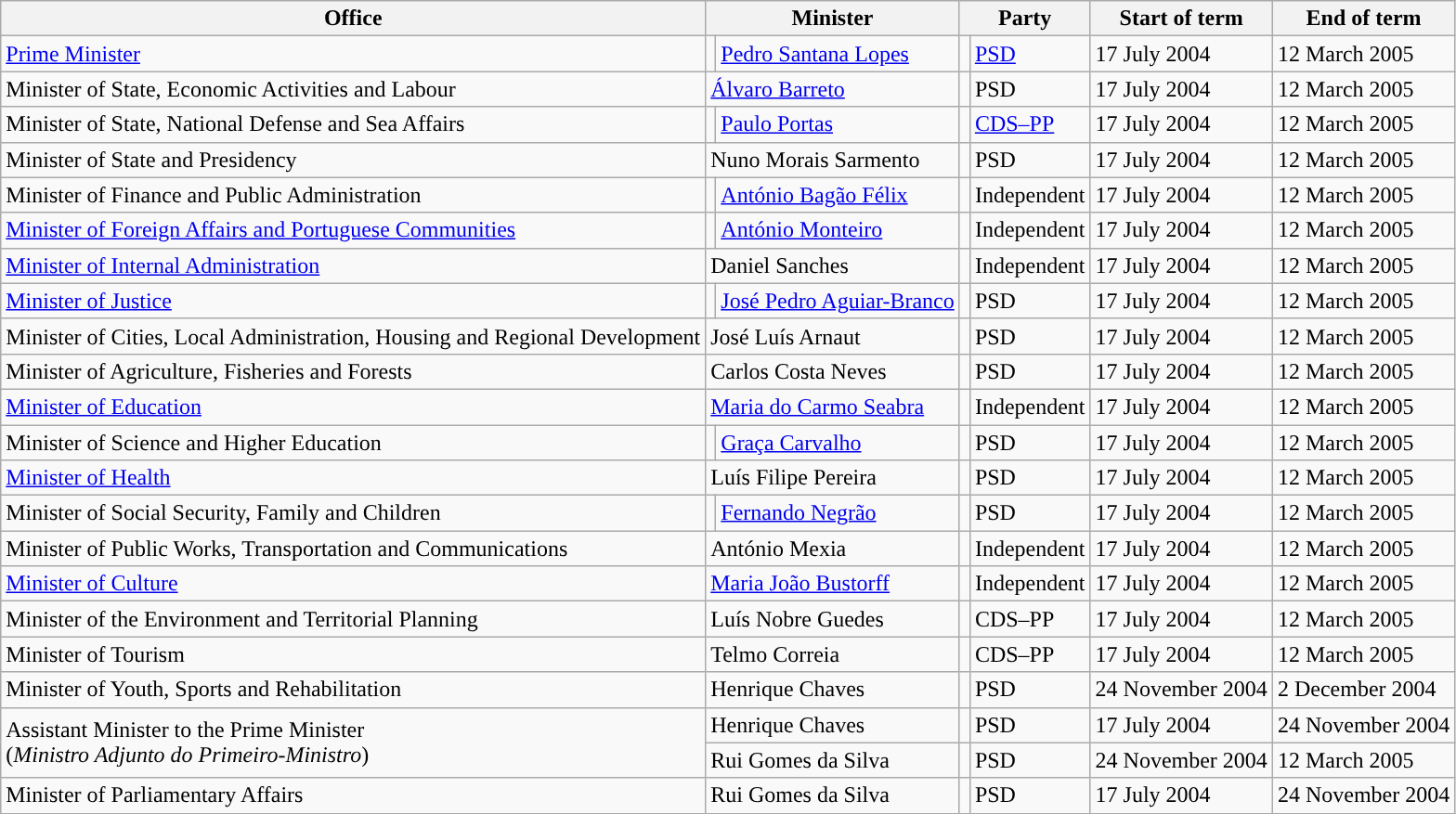<table class="wikitable">
<tr>
<th>Office</th>
<th colspan="2">Minister</th>
<th colspan="2">Party</th>
<th>Start of term</th>
<th>End of term</th>
</tr>
<tr>
<td><a href='#'>Prime Minister</a></td>
<td></td>
<td><a href='#'>Pedro Santana Lopes</a></td>
<td style="background:"></td>
<td><a href='#'>PSD</a></td>
<td>17 July 2004</td>
<td>12 March 2005</td>
</tr>
<tr>
<td>Minister of State, Economic Activities and Labour</td>
<td colspan="2"><a href='#'>Álvaro Barreto</a></td>
<td style="background:"></td>
<td>PSD</td>
<td>17 July 2004</td>
<td>12 March 2005</td>
</tr>
<tr>
<td>Minister of State, National Defense and Sea Affairs</td>
<td></td>
<td><a href='#'>Paulo Portas</a></td>
<td style="background:"></td>
<td><a href='#'>CDS–PP</a></td>
<td>17 July 2004</td>
<td>12 March 2005</td>
</tr>
<tr>
<td>Minister of State and Presidency</td>
<td colspan="2">Nuno Morais Sarmento</td>
<td style="background:"></td>
<td>PSD</td>
<td>17 July 2004</td>
<td>12 March 2005</td>
</tr>
<tr>
<td>Minister of Finance and Public Administration</td>
<td></td>
<td><a href='#'>António Bagão Félix</a></td>
<td style="background:"></td>
<td>Independent</td>
<td>17 July 2004</td>
<td>12 March 2005</td>
</tr>
<tr>
<td><a href='#'>Minister of Foreign Affairs and Portuguese Communities</a></td>
<td></td>
<td><a href='#'>António Monteiro</a></td>
<td style="background:"></td>
<td>Independent</td>
<td>17 July 2004</td>
<td>12 March 2005</td>
</tr>
<tr>
<td><a href='#'>Minister of Internal Administration</a></td>
<td colspan="2">Daniel Sanches</td>
<td style="background:"></td>
<td>Independent</td>
<td>17 July 2004</td>
<td>12 March 2005</td>
</tr>
<tr>
<td><a href='#'>Minister of Justice</a></td>
<td></td>
<td><a href='#'>José Pedro Aguiar-Branco</a></td>
<td style="background:"></td>
<td>PSD</td>
<td>17 July 2004</td>
<td>12 March 2005</td>
</tr>
<tr>
<td>Minister of Cities, Local Administration, Housing and Regional Development</td>
<td colspan="2">José Luís Arnaut</td>
<td style="background:"></td>
<td>PSD</td>
<td>17 July 2004</td>
<td>12 March 2005</td>
</tr>
<tr>
<td>Minister of Agriculture, Fisheries and Forests</td>
<td colspan="2">Carlos Costa Neves</td>
<td style="background:"></td>
<td>PSD</td>
<td>17 July 2004</td>
<td>12 March 2005</td>
</tr>
<tr>
<td><a href='#'>Minister of Education</a></td>
<td colspan="2"><a href='#'>Maria do Carmo Seabra</a></td>
<td style="background:"></td>
<td>Independent</td>
<td>17 July 2004</td>
<td>12 March 2005</td>
</tr>
<tr>
<td>Minister of Science and Higher Education</td>
<td></td>
<td><a href='#'>Graça Carvalho</a></td>
<td style="background:"></td>
<td>PSD</td>
<td>17 July 2004</td>
<td>12 March 2005</td>
</tr>
<tr>
<td><a href='#'>Minister of Health</a></td>
<td colspan="2">Luís Filipe Pereira</td>
<td style="background:"></td>
<td>PSD</td>
<td>17 July 2004</td>
<td>12 March 2005</td>
</tr>
<tr>
<td>Minister of Social Security, Family and Children</td>
<td></td>
<td><a href='#'>Fernando Negrão</a></td>
<td style="background:"></td>
<td>PSD</td>
<td>17 July 2004</td>
<td>12 March 2005</td>
</tr>
<tr>
<td>Minister of Public Works, Transportation and Communications</td>
<td colspan="2">António Mexia</td>
<td style="background:"></td>
<td>Independent</td>
<td>17 July 2004</td>
<td>12 March 2005</td>
</tr>
<tr>
<td><a href='#'>Minister of Culture</a></td>
<td colspan="2"><a href='#'>Maria João Bustorff</a></td>
<td style="background:"></td>
<td>Independent</td>
<td>17 July 2004</td>
<td>12 March 2005</td>
</tr>
<tr>
<td>Minister of the Environment and Territorial Planning</td>
<td colspan="2">Luís Nobre Guedes</td>
<td style="background:"></td>
<td>CDS–PP</td>
<td>17 July 2004</td>
<td>12 March 2005</td>
</tr>
<tr>
<td>Minister of Tourism</td>
<td colspan="2">Telmo Correia</td>
<td style="background:"></td>
<td>CDS–PP</td>
<td>17 July 2004</td>
<td>12 March 2005</td>
</tr>
<tr>
<td>Minister of Youth, Sports and Rehabilitation</td>
<td colspan="2">Henrique Chaves</td>
<td style="background:"></td>
<td>PSD</td>
<td>24 November 2004</td>
<td>2 December 2004</td>
</tr>
<tr>
<td rowspan="2">Assistant Minister to the Prime Minister<br>(<em>Ministro Adjunto do Primeiro-Ministro</em>)</td>
<td colspan="2">Henrique Chaves</td>
<td style="background:"></td>
<td>PSD</td>
<td>17 July 2004</td>
<td>24 November 2004</td>
</tr>
<tr>
<td colspan="2">Rui Gomes da Silva</td>
<td style="background:"></td>
<td>PSD</td>
<td>24 November 2004</td>
<td>12 March 2005</td>
</tr>
<tr>
<td>Minister of Parliamentary Affairs</td>
<td colspan="2">Rui Gomes da Silva</td>
<td style="background:"></td>
<td>PSD</td>
<td>17 July 2004</td>
<td>24 November 2004</td>
</tr>
</table>
